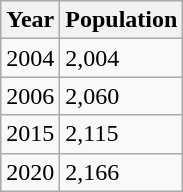<table class="wikitable">
<tr>
<th>Year</th>
<th>Population</th>
</tr>
<tr>
<td>2004</td>
<td>2,004</td>
</tr>
<tr>
<td>2006</td>
<td>2,060</td>
</tr>
<tr>
<td>2015</td>
<td>2,115</td>
</tr>
<tr>
<td>2020</td>
<td>2,166</td>
</tr>
</table>
